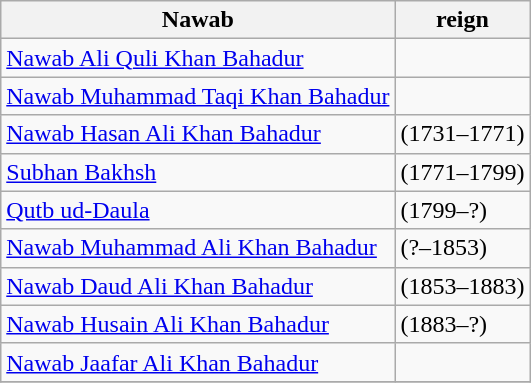<table class="wikitable">
<tr>
<th>Nawab</th>
<th>reign</th>
</tr>
<tr>
<td><a href='#'>Nawab Ali Quli Khan Bahadur</a></td>
<td></td>
</tr>
<tr>
<td><a href='#'>Nawab Muhammad Taqi Khan Bahadur</a></td>
<td></td>
</tr>
<tr>
<td><a href='#'>Nawab Hasan Ali Khan Bahadur</a></td>
<td>(1731–1771)</td>
</tr>
<tr>
<td><a href='#'>Subhan Bakhsh</a></td>
<td>(1771–1799)</td>
</tr>
<tr>
<td><a href='#'>Qutb ud-Daula</a></td>
<td>(1799–?)</td>
</tr>
<tr>
<td><a href='#'>Nawab Muhammad Ali Khan Bahadur</a></td>
<td>(?–1853)</td>
</tr>
<tr>
<td><a href='#'>Nawab Daud Ali Khan Bahadur</a></td>
<td>(1853–1883)</td>
</tr>
<tr>
<td><a href='#'>Nawab Husain Ali Khan Bahadur</a></td>
<td>(1883–?)</td>
</tr>
<tr>
<td><a href='#'>Nawab Jaafar Ali Khan Bahadur</a></td>
<td></td>
</tr>
<tr>
</tr>
</table>
